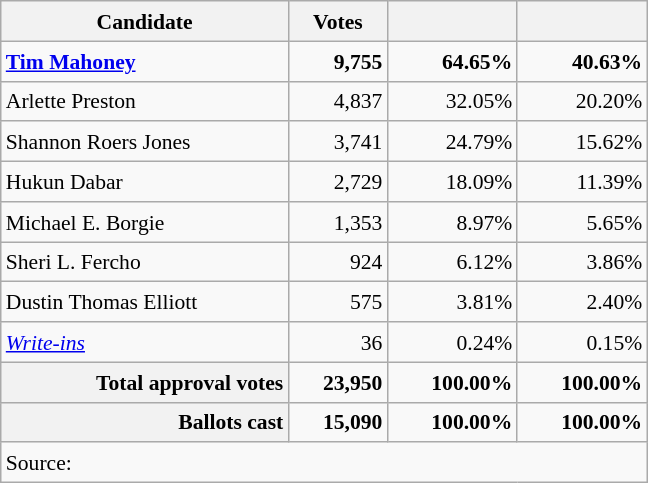<table class="wikitable" style="font-size:90%;line-height:20px;min-width:30em;">
<tr>
<th>Candidate</th>
<th>Votes</th>
<th></th>
<th></th>
</tr>
<tr>
<td><strong><a href='#'>Tim Mahoney</a></strong></td>
<td style="text-align: right;"><strong>9,755</strong></td>
<td style="text-align: right;"><strong>64.65%</strong></td>
<td style="text-align: right;"><strong>40.63%</strong></td>
</tr>
<tr>
<td>Arlette Preston</td>
<td style="text-align: right;">4,837</td>
<td style="text-align: right;">32.05%</td>
<td style="text-align: right;">20.20%</td>
</tr>
<tr>
<td>Shannon Roers Jones</td>
<td style="text-align: right;">3,741</td>
<td style="text-align: right;">24.79%</td>
<td style="text-align: right;">15.62%</td>
</tr>
<tr>
<td>Hukun Dabar</td>
<td style="text-align: right;">2,729</td>
<td style="text-align: right;">18.09%</td>
<td style="text-align: right;">11.39%</td>
</tr>
<tr>
<td>Michael E. Borgie</td>
<td style="text-align: right;">1,353</td>
<td style="text-align: right;">8.97%</td>
<td style="text-align: right;">5.65%</td>
</tr>
<tr>
<td>Sheri L. Fercho</td>
<td style="text-align: right;">924</td>
<td style="text-align: right;">6.12%</td>
<td style="text-align: right;">3.86%</td>
</tr>
<tr>
<td>Dustin Thomas Elliott</td>
<td style="text-align: right;">575</td>
<td style="text-align: right;">3.81%</td>
<td style="text-align: right;">2.40%</td>
</tr>
<tr>
<td><em><a href='#'>Write-ins</a></em></td>
<td style="text-align: right;">36</td>
<td style="text-align: right;">0.24%</td>
<td style="text-align: right;">0.15%</td>
</tr>
<tr>
<th style="text-align: right;">Total approval votes</th>
<td style="text-align: right;"><strong>23,950</strong></td>
<td style="text-align: right;"><strong>100.00%</strong></td>
<td style="text-align: right;"><strong>100.00%</strong></td>
</tr>
<tr>
<th style="text-align: right;">Ballots cast</th>
<td style="text-align: right;"><strong>15,090</strong></td>
<td style="text-align: right;"><strong>100.00%</strong></td>
<td style="text-align: right;"><strong>100.00%</strong></td>
</tr>
<tr>
<td colspan=5>Source:</td>
</tr>
</table>
